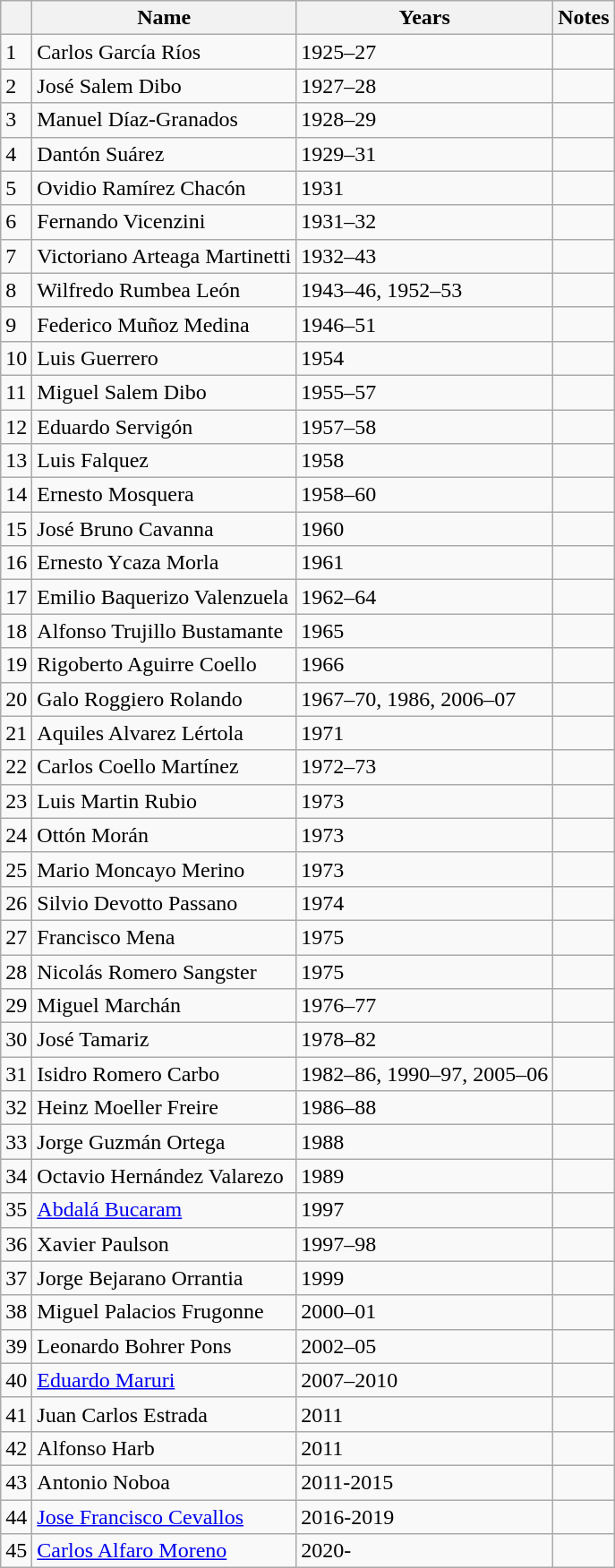<table class="wikitable">
<tr>
<th></th>
<th>Name</th>
<th>Years</th>
<th>Notes</th>
</tr>
<tr>
<td>1</td>
<td>Carlos García Ríos</td>
<td>1925–27</td>
<td></td>
</tr>
<tr>
<td>2</td>
<td>José Salem Dibo</td>
<td>1927–28</td>
<td></td>
</tr>
<tr>
<td>3</td>
<td>Manuel Díaz-Granados</td>
<td>1928–29</td>
<td></td>
</tr>
<tr>
<td>4</td>
<td>Dantón Suárez</td>
<td>1929–31</td>
<td></td>
</tr>
<tr>
<td>5</td>
<td>Ovidio Ramírez Chacón</td>
<td>1931</td>
<td></td>
</tr>
<tr>
<td>6</td>
<td>Fernando Vicenzini</td>
<td>1931–32</td>
<td></td>
</tr>
<tr>
<td>7</td>
<td>Victoriano Arteaga Martinetti</td>
<td>1932–43</td>
<td></td>
</tr>
<tr>
<td>8</td>
<td>Wilfredo Rumbea León</td>
<td>1943–46, 1952–53</td>
<td></td>
</tr>
<tr>
<td>9</td>
<td>Federico Muñoz Medina</td>
<td>1946–51</td>
<td></td>
</tr>
<tr>
<td>10</td>
<td>Luis Guerrero</td>
<td>1954</td>
<td></td>
</tr>
<tr>
<td>11</td>
<td>Miguel Salem Dibo</td>
<td>1955–57</td>
<td></td>
</tr>
<tr>
<td>12</td>
<td>Eduardo Servigón</td>
<td>1957–58</td>
<td></td>
</tr>
<tr>
<td>13</td>
<td>Luis Falquez</td>
<td>1958</td>
<td></td>
</tr>
<tr>
<td>14</td>
<td>Ernesto Mosquera</td>
<td>1958–60</td>
<td></td>
</tr>
<tr>
<td>15</td>
<td>José Bruno Cavanna</td>
<td>1960</td>
<td></td>
</tr>
<tr>
<td>16</td>
<td>Ernesto Ycaza Morla</td>
<td>1961</td>
<td></td>
</tr>
<tr>
<td>17</td>
<td>Emilio Baquerizo Valenzuela</td>
<td>1962–64</td>
<td></td>
</tr>
<tr>
<td>18</td>
<td>Alfonso Trujillo Bustamante</td>
<td>1965</td>
<td></td>
</tr>
<tr>
<td>19</td>
<td>Rigoberto Aguirre Coello</td>
<td>1966</td>
<td></td>
</tr>
<tr>
<td>20</td>
<td>Galo Roggiero Rolando</td>
<td>1967–70, 1986, 2006–07</td>
<td></td>
</tr>
<tr>
<td>21</td>
<td>Aquiles Alvarez Lértola</td>
<td>1971</td>
<td></td>
</tr>
<tr>
<td>22</td>
<td>Carlos Coello Martínez</td>
<td>1972–73</td>
<td></td>
</tr>
<tr>
<td>23</td>
<td>Luis Martin Rubio</td>
<td>1973</td>
<td></td>
</tr>
<tr>
<td>24</td>
<td>Ottón Morán</td>
<td>1973</td>
<td></td>
</tr>
<tr>
<td>25</td>
<td>Mario Moncayo Merino</td>
<td>1973</td>
<td></td>
</tr>
<tr>
<td>26</td>
<td>Silvio Devotto Passano</td>
<td>1974</td>
<td></td>
</tr>
<tr>
<td>27</td>
<td>Francisco Mena</td>
<td>1975</td>
<td></td>
</tr>
<tr>
<td>28</td>
<td>Nicolás Romero Sangster</td>
<td>1975</td>
<td></td>
</tr>
<tr>
<td>29</td>
<td>Miguel Marchán</td>
<td>1976–77</td>
<td></td>
</tr>
<tr>
<td>30</td>
<td>José Tamariz</td>
<td>1978–82</td>
<td></td>
</tr>
<tr>
<td>31</td>
<td>Isidro Romero Carbo</td>
<td>1982–86, 1990–97, 2005–06</td>
<td></td>
</tr>
<tr>
<td>32</td>
<td>Heinz Moeller Freire</td>
<td>1986–88</td>
<td></td>
</tr>
<tr>
<td>33</td>
<td>Jorge Guzmán Ortega</td>
<td>1988</td>
<td></td>
</tr>
<tr>
<td>34</td>
<td>Octavio Hernández Valarezo</td>
<td>1989</td>
<td></td>
</tr>
<tr>
<td>35</td>
<td><a href='#'>Abdalá Bucaram</a></td>
<td>1997</td>
<td></td>
</tr>
<tr>
<td>36</td>
<td>Xavier Paulson</td>
<td>1997–98</td>
<td></td>
</tr>
<tr>
<td>37</td>
<td>Jorge Bejarano Orrantia</td>
<td>1999</td>
<td></td>
</tr>
<tr>
<td>38</td>
<td>Miguel Palacios Frugonne</td>
<td>2000–01</td>
<td></td>
</tr>
<tr>
<td>39</td>
<td>Leonardo Bohrer Pons</td>
<td>2002–05</td>
<td></td>
</tr>
<tr>
<td>40</td>
<td><a href='#'>Eduardo Maruri</a></td>
<td>2007–2010</td>
<td></td>
</tr>
<tr>
<td>41</td>
<td>Juan Carlos Estrada</td>
<td>2011</td>
<td></td>
</tr>
<tr>
<td>42</td>
<td>Alfonso Harb</td>
<td>2011</td>
<td></td>
</tr>
<tr>
<td>43</td>
<td>Antonio Noboa</td>
<td>2011-2015</td>
<td></td>
</tr>
<tr>
<td>44</td>
<td><a href='#'>Jose Francisco Cevallos</a></td>
<td>2016-2019</td>
<td></td>
</tr>
<tr>
<td>45</td>
<td><a href='#'>Carlos Alfaro Moreno</a></td>
<td>2020-</td>
<td></td>
</tr>
</table>
